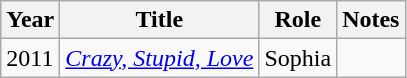<table class="wikitable">
<tr>
<th>Year</th>
<th>Title</th>
<th>Role</th>
<th>Notes</th>
</tr>
<tr>
<td>2011</td>
<td><em><a href='#'>Crazy, Stupid, Love</a></em></td>
<td>Sophia</td>
<td></td>
</tr>
</table>
